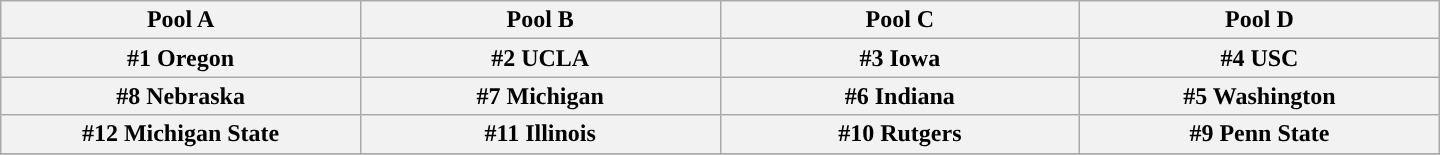<table class="wikitable" width=960>
<tr>
<th width=25%>Pool A</th>
<th width=25%>Pool B</th>
<th width=25%>Pool C</th>
<th width=25%>Pool D</th>
</tr>
<tr>
<th style="background:#; color:#;">#1 Oregon</th>
<th style="background:#; color:#;">#2 UCLA</th>
<th style="background:#; color:#;">#3 Iowa</th>
<th style="background:#; color:#;">#4 USC</th>
</tr>
<tr>
<th style="background:#; color:#;">#8 Nebraska</th>
<th style="background:#; color:#;">#7 Michigan</th>
<th style="background:#; color:#;">#6 Indiana</th>
<th style="background:#; color:#;">#5 Washington</th>
</tr>
<tr>
<th style="background:#; color:#;">#12 Michigan State</th>
<th style="background:#; color:#;">#11 Illinois</th>
<th style="background:#; color:#;">#10 Rutgers</th>
<th style="background:#; color:#;">#9 Penn State</th>
</tr>
<tr>
</tr>
</table>
